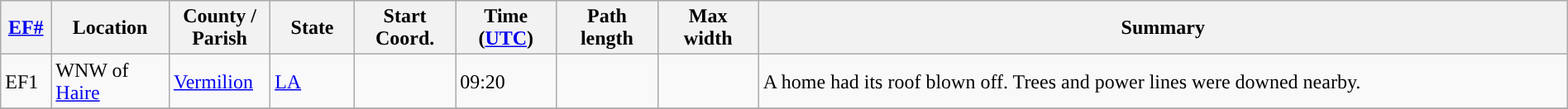<table class="wikitable sortable" style="width:100%;">
<tr>
<th scope="col"  style="width:3%; text-align:center;"><a href='#'>EF#</a></th>
<th scope="col"  style="width:7%; text-align:center;" class="unsortable">Location</th>
<th scope="col"  style="width:6%; text-align:center;" class="unsortable">County / Parish</th>
<th scope="col"  style="width:5%; text-align:center;">State</th>
<th scope="col"  style="width:6%; text-align:center;">Start Coord.</th>
<th scope="col"  style="width:6%; text-align:center;">Time (<a href='#'>UTC</a>)</th>
<th scope="col"  style="width:6%; text-align:center;">Path length</th>
<th scope="col"  style="width:6%; text-align:center;">Max width</th>
<th scope="col" class="unsortable" style="width:48%; text-align:center;">Summary</th>
</tr>
<tr>
<td>EF1</td>
<td>WNW of <a href='#'>Haire</a></td>
<td><a href='#'>Vermilion</a></td>
<td><a href='#'>LA</a></td>
<td></td>
<td>09:20</td>
<td></td>
<td></td>
<td>A home had its roof blown off. Trees and power lines were downed nearby.</td>
</tr>
<tr>
</tr>
</table>
